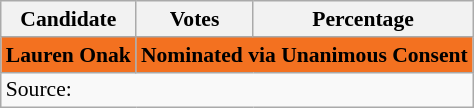<table class="wikitable sortable tpl-blanktable" style="font-size:90%;text-align:center;">
<tr>
<th rowspan="2">Candidate</th>
<th rowspan="2">Votes</th>
<th rowspan="2">Percentage</th>
</tr>
<tr>
</tr>
<tr style="background:#F37120">
<td style="text-align:left;"><strong>Lauren Onak</strong></td>
<td colspan="2"><strong>Nominated via Unanimous Consent</strong></td>
</tr>
<tr>
<td colspan="5" style="text-align:left;">Source:</td>
</tr>
</table>
